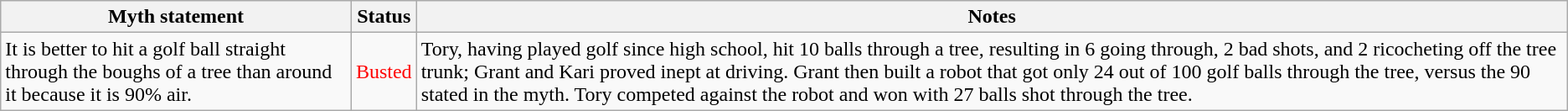<table class="wikitable plainrowheaders">
<tr>
<th>Myth statement</th>
<th>Status</th>
<th>Notes</th>
</tr>
<tr>
<td>It is better to hit a golf ball straight through the boughs of a tree than around it because it is 90% air.</td>
<td style="color:red">Busted</td>
<td>Tory, having played golf since high school, hit 10 balls through a tree, resulting in 6 going through, 2 bad shots, and 2 ricocheting off the tree trunk; Grant and Kari proved inept at driving. Grant then built a robot that got only 24 out of 100 golf balls through the tree, versus the 90 stated in the myth. Tory competed against the robot and won with 27 balls shot through the tree.</td>
</tr>
</table>
